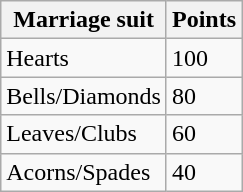<table class="wikitable">
<tr>
<th>Marriage suit</th>
<th>Points</th>
</tr>
<tr>
<td>Hearts</td>
<td>100</td>
</tr>
<tr>
<td>Bells/Diamonds</td>
<td>80</td>
</tr>
<tr>
<td>Leaves/Clubs</td>
<td>60</td>
</tr>
<tr>
<td>Acorns/Spades</td>
<td>40</td>
</tr>
</table>
